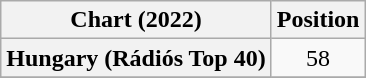<table class="wikitable plainrowheaders" style="text-align:center">
<tr>
<th scope="col">Chart (2022)</th>
<th scope="col">Position</th>
</tr>
<tr>
<th scope="row">Hungary (Rádiós Top 40)</th>
<td>58</td>
</tr>
<tr>
</tr>
</table>
